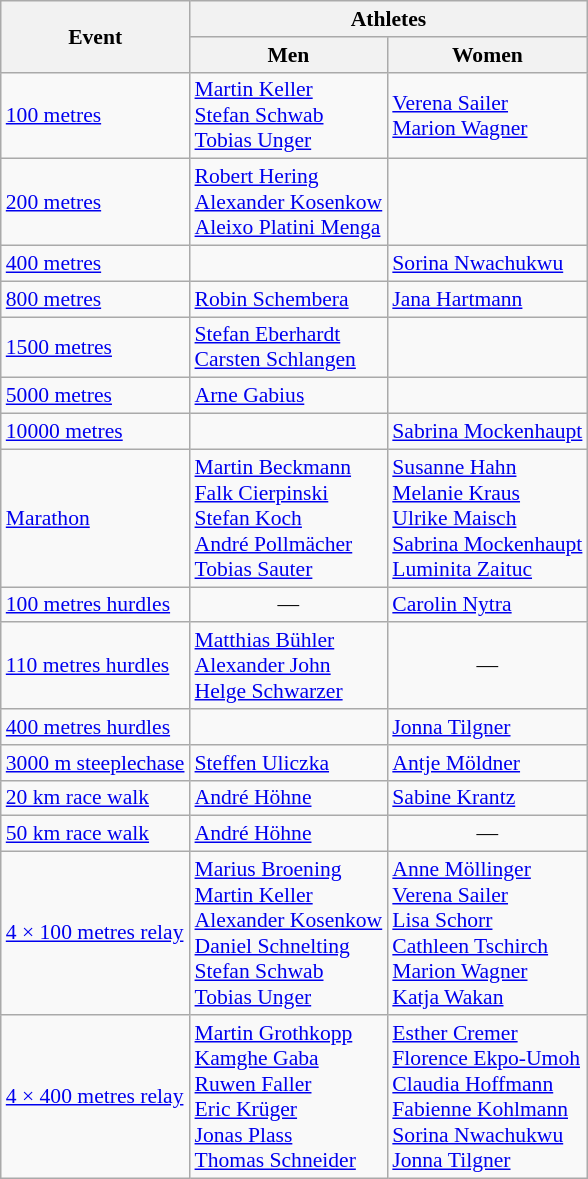<table class=wikitable style="font-size:90%">
<tr>
<th rowspan=2>Event</th>
<th colspan=2>Athletes</th>
</tr>
<tr>
<th>Men</th>
<th>Women</th>
</tr>
<tr>
<td><a href='#'>100 metres</a></td>
<td><a href='#'>Martin Keller</a><br><a href='#'>Stefan Schwab</a><br><a href='#'>Tobias Unger</a></td>
<td><a href='#'>Verena Sailer</a><br><a href='#'>Marion Wagner</a></td>
</tr>
<tr>
<td><a href='#'>200 metres</a></td>
<td><a href='#'>Robert Hering</a><br><a href='#'>Alexander Kosenkow</a><br><a href='#'>Aleixo Platini Menga</a></td>
<td></td>
</tr>
<tr>
<td><a href='#'>400 metres</a></td>
<td></td>
<td><a href='#'>Sorina Nwachukwu</a></td>
</tr>
<tr>
<td><a href='#'>800 metres</a></td>
<td><a href='#'>Robin Schembera</a></td>
<td><a href='#'>Jana Hartmann</a></td>
</tr>
<tr>
<td><a href='#'>1500 metres</a></td>
<td><a href='#'>Stefan Eberhardt</a><br><a href='#'>Carsten Schlangen</a></td>
<td></td>
</tr>
<tr>
<td><a href='#'>5000 metres</a></td>
<td><a href='#'>Arne Gabius</a></td>
<td></td>
</tr>
<tr>
<td><a href='#'>10000 metres</a></td>
<td></td>
<td><a href='#'>Sabrina Mockenhaupt</a></td>
</tr>
<tr>
<td><a href='#'>Marathon</a></td>
<td><a href='#'>Martin Beckmann</a><br><a href='#'>Falk Cierpinski</a><br><a href='#'>Stefan Koch</a><br><a href='#'>André Pollmächer</a><br><a href='#'>Tobias Sauter</a></td>
<td><a href='#'>Susanne Hahn</a><br><a href='#'>Melanie Kraus</a><br><a href='#'>Ulrike Maisch</a><br><a href='#'>Sabrina Mockenhaupt</a><br><a href='#'>Luminita Zaituc</a></td>
</tr>
<tr>
<td><a href='#'>100 metres hurdles</a></td>
<td align=center>—</td>
<td><a href='#'>Carolin Nytra</a></td>
</tr>
<tr>
<td><a href='#'>110 metres hurdles</a></td>
<td><a href='#'>Matthias Bühler</a><br><a href='#'>Alexander John</a><br><a href='#'>Helge Schwarzer</a></td>
<td align=center>—</td>
</tr>
<tr>
<td><a href='#'>400 metres hurdles</a></td>
<td></td>
<td><a href='#'>Jonna Tilgner</a></td>
</tr>
<tr>
<td><a href='#'>3000 m steeplechase</a></td>
<td><a href='#'>Steffen Uliczka</a></td>
<td><a href='#'>Antje Möldner</a></td>
</tr>
<tr>
<td><a href='#'>20 km race walk</a></td>
<td><a href='#'>André Höhne</a></td>
<td><a href='#'>Sabine Krantz</a></td>
</tr>
<tr>
<td><a href='#'>50 km race walk</a></td>
<td><a href='#'>André Höhne</a></td>
<td align=center>—</td>
</tr>
<tr>
<td><a href='#'>4 × 100 metres relay</a></td>
<td><a href='#'>Marius Broening</a><br><a href='#'>Martin Keller</a><br><a href='#'>Alexander Kosenkow</a><br><a href='#'>Daniel Schnelting</a><br><a href='#'>Stefan Schwab</a><br><a href='#'>Tobias Unger</a></td>
<td><a href='#'>Anne Möllinger</a><br><a href='#'>Verena Sailer</a><br><a href='#'>Lisa Schorr</a><br><a href='#'>Cathleen Tschirch</a><br><a href='#'>Marion Wagner</a><br><a href='#'>Katja Wakan</a></td>
</tr>
<tr>
<td><a href='#'>4 × 400 metres relay</a></td>
<td><a href='#'>Martin Grothkopp</a><br><a href='#'>Kamghe Gaba</a><br><a href='#'>Ruwen Faller</a><br><a href='#'>Eric Krüger</a><br><a href='#'>Jonas Plass</a><br><a href='#'>Thomas Schneider</a></td>
<td><a href='#'>Esther Cremer</a><br><a href='#'>Florence Ekpo-Umoh</a><br><a href='#'>Claudia Hoffmann</a><br><a href='#'>Fabienne Kohlmann</a><br><a href='#'>Sorina Nwachukwu</a><br><a href='#'>Jonna Tilgner</a></td>
</tr>
</table>
